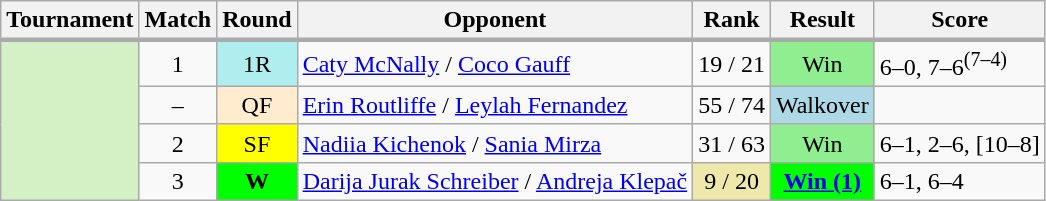<table class="wikitable">
<tr>
<th>Tournament</th>
<th>Match</th>
<th>Round</th>
<th>Opponent</th>
<th>Rank</th>
<th>Result</th>
<th>Score</th>
</tr>
<tr style="border-top:3px solid #aaaaaa">
<td rowspan="4" style="background:#d4f1c5; text-align:left"></td>
<td style="text-align:center">1</td>
<td style="text-align:center; background:#afeeee">1R</td>
<td> <a href='#'>Caty McNally</a> /  <a href='#'>Coco Gauff</a> </td>
<td style="text-align:center">19 / 21</td>
<td style="text-align:center; background:lightgreen">Win</td>
<td>6–0, 7–6<sup>(7–4)</sup></td>
</tr>
<tr>
<td style="text-align:center">–</td>
<td style="text-align:center; background:#ffebcd">QF</td>
<td> <a href='#'>Erin Routliffe</a> /  <a href='#'>Leylah Fernandez</a></td>
<td style="text-align:center">55 / 74</td>
<td style="text-align:center; background:lightblue">Walkover</td>
<td></td>
</tr>
<tr>
<td style="text-align:center">2</td>
<td style="text-align:center; background:yellow">SF</td>
<td> <a href='#'>Nadiia Kichenok</a> /  <a href='#'>Sania Mirza</a></td>
<td style="text-align:center">31 / 63</td>
<td style="text-align:center; background:lightgreen">Win</td>
<td>6–1, 2–6, [10–8]</td>
</tr>
<tr>
<td style="text-align:center">3</td>
<td style="text-align:center; background:lime"><strong>W</strong></td>
<td> <a href='#'>Darija Jurak Schreiber</a> /  <a href='#'>Andreja Klepač</a> </td>
<td style="text-align:center; background:#eee8aa">9 / 20</td>
<td style="text-align:center; background:lime"><strong><a href='#'>Win (1)</a></strong></td>
<td>6–1, 6–4</td>
</tr>
</table>
